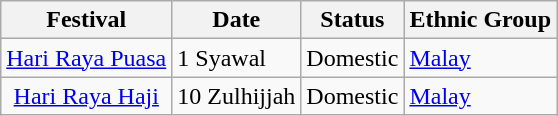<table class="wikitable">
<tr>
<th>Festival</th>
<th>Date</th>
<th>Status</th>
<th>Ethnic Group</th>
</tr>
<tr>
<td style="text-align:center;"><a href='#'>Hari Raya Puasa</a></td>
<td>1 Syawal</td>
<td>Domestic</td>
<td><a href='#'>Malay</a></td>
</tr>
<tr>
<td style="text-align:center;"><a href='#'>Hari Raya Haji</a></td>
<td>10 Zulhijjah</td>
<td>Domestic</td>
<td><a href='#'>Malay</a></td>
</tr>
</table>
